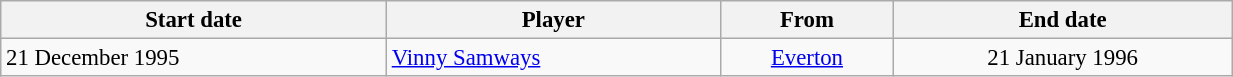<table class="wikitable" style="text-align:center; font-size:95%;width:65%; text-align:left">
<tr>
<th><strong>Start date</strong></th>
<th><strong>Player</strong></th>
<th><strong>From</strong></th>
<th><strong>End date</strong></th>
</tr>
<tr --->
<td>21 December 1995</td>
<td> <a href='#'>Vinny Samways</a></td>
<td align="center"><a href='#'>Everton</a></td>
<td align="center">21 January 1996</td>
</tr>
</table>
